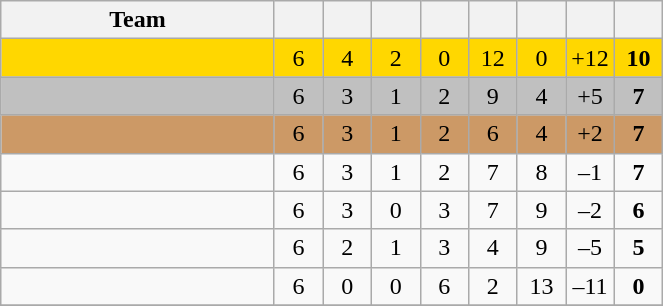<table class="wikitable" style="text-align:center">
<tr>
<th width=175>Team</th>
<th width=25></th>
<th width=25></th>
<th width=25></th>
<th width=25></th>
<th width=25></th>
<th width=25></th>
<th width=25></th>
<th width=25></th>
</tr>
<tr align=center bgcolor=#ffd700>
<td style="text-align:left;"></td>
<td>6</td>
<td>4</td>
<td>2</td>
<td>0</td>
<td>12</td>
<td>0</td>
<td>+12</td>
<td><strong>10</strong></td>
</tr>
<tr align=center bgcolor=#c0c0c0>
<td style="text-align:left;"></td>
<td>6</td>
<td>3</td>
<td>1</td>
<td>2</td>
<td>9</td>
<td>4</td>
<td>+5</td>
<td><strong>7</strong></td>
</tr>
<tr align=center bgcolor=#cc9966>
<td style="text-align:left;"></td>
<td>6</td>
<td>3</td>
<td>1</td>
<td>2</td>
<td>6</td>
<td>4</td>
<td>+2</td>
<td><strong>7</strong></td>
</tr>
<tr>
<td style="text-align:left;"></td>
<td>6</td>
<td>3</td>
<td>1</td>
<td>2</td>
<td>7</td>
<td>8</td>
<td>–1</td>
<td><strong>7</strong></td>
</tr>
<tr>
<td style="text-align:left;"></td>
<td>6</td>
<td>3</td>
<td>0</td>
<td>3</td>
<td>7</td>
<td>9</td>
<td>–2</td>
<td><strong>6</strong></td>
</tr>
<tr>
<td style="text-align:left;"></td>
<td>6</td>
<td>2</td>
<td>1</td>
<td>3</td>
<td>4</td>
<td>9</td>
<td>–5</td>
<td><strong>5</strong></td>
</tr>
<tr>
<td style="text-align:left;"></td>
<td>6</td>
<td>0</td>
<td>0</td>
<td>6</td>
<td>2</td>
<td>13</td>
<td>–11</td>
<td><strong>0</strong></td>
</tr>
<tr>
</tr>
</table>
